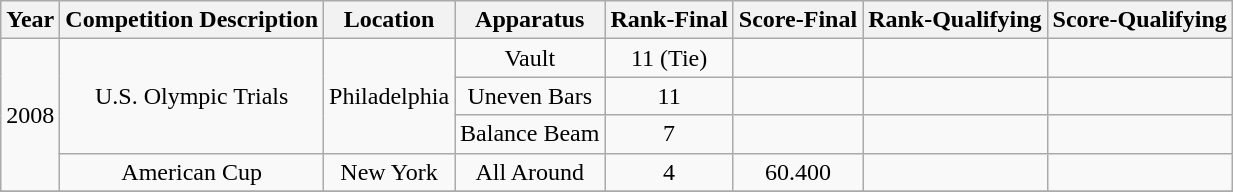<table class="wikitable" style="text-align:center">
<tr>
<th>Year</th>
<th>Competition Description</th>
<th>Location</th>
<th>Apparatus</th>
<th>Rank-Final</th>
<th>Score-Final</th>
<th>Rank-Qualifying</th>
<th>Score-Qualifying</th>
</tr>
<tr>
<td rowspan="4">2008</td>
<td rowspan="3">U.S. Olympic Trials</td>
<td rowspan="3">Philadelphia</td>
<td>Vault</td>
<td>11 (Tie)</td>
<td></td>
<td></td>
<td></td>
</tr>
<tr>
<td>Uneven Bars</td>
<td>11</td>
<td></td>
<td></td>
<td></td>
</tr>
<tr>
<td>Balance Beam</td>
<td>7</td>
<td></td>
<td></td>
<td></td>
</tr>
<tr>
<td>American Cup</td>
<td>New York</td>
<td>All Around</td>
<td>4</td>
<td>60.400</td>
<td></td>
<td></td>
</tr>
<tr>
</tr>
</table>
